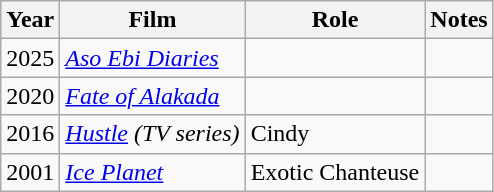<table class="wikitable">
<tr>
<th>Year</th>
<th>Film</th>
<th>Role</th>
<th>Notes</th>
</tr>
<tr>
<td>2025</td>
<td><a href='#'><em>Aso Ebi Diaries</em></a></td>
<td></td>
<td></td>
</tr>
<tr>
<td>2020</td>
<td><a href='#'><em>Fate of Alakada</em></a></td>
<td></td>
<td></td>
</tr>
<tr>
<td>2016</td>
<td><em><a href='#'>Hustle</a> (TV series)</em></td>
<td>Cindy</td>
<td></td>
</tr>
<tr>
<td>2001</td>
<td><a href='#'><em>Ice Planet</em></a></td>
<td>Exotic Chanteuse</td>
<td></td>
</tr>
</table>
